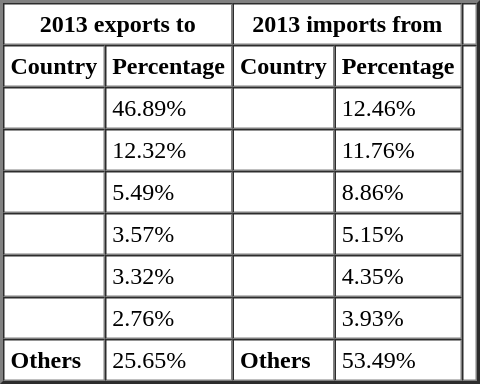<table style=align="center" border="2" cellpadding="4" cellspacing="0" class="bonita" style="margin: 0.5em 0.5em 0.5em 1em; padding: 0.5em; background: #f9f9f9; border: 1px #aaa solid; border-collapse: collapse; font-size: 95%;">
<tr>
<th colspan="2">2013 exports to</th>
<th colspan="2">2013 imports from</th>
<th></th>
</tr>
<tr>
<th>Country</th>
<th>Percentage</th>
<th>Country</th>
<th>Percentage</th>
<td rowspan="8"><br></td>
</tr>
<tr>
<td><strong></strong></td>
<td>46.89%</td>
<td><strong></strong></td>
<td>12.46%</td>
</tr>
<tr>
<td><strong></strong></td>
<td>12.32%</td>
<td><strong></strong></td>
<td>11.76%</td>
</tr>
<tr>
<td><strong></strong></td>
<td>5.49%</td>
<td><strong></strong></td>
<td>8.86%</td>
</tr>
<tr>
<td><strong></strong></td>
<td>3.57%</td>
<td><strong></strong></td>
<td>5.15%</td>
</tr>
<tr>
<td><strong></strong></td>
<td>3.32%</td>
<td><strong></strong></td>
<td>4.35%</td>
</tr>
<tr>
<td><strong></strong></td>
<td>2.76%</td>
<td><strong></strong></td>
<td>3.93%</td>
</tr>
<tr>
<td><strong>Others</strong></td>
<td>25.65%</td>
<td><strong>Others</strong></td>
<td>53.49%</td>
</tr>
</table>
